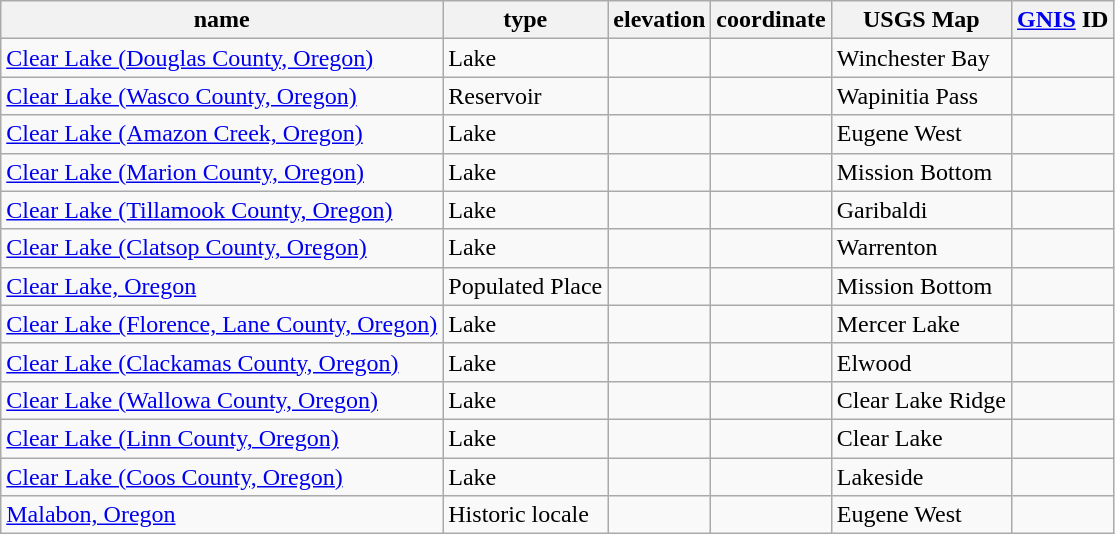<table class="wikitable sortable">
<tr>
<th>name</th>
<th>type</th>
<th>elevation</th>
<th>coordinate</th>
<th>USGS Map</th>
<th><a href='#'>GNIS</a> ID</th>
</tr>
<tr>
<td><a href='#'>Clear Lake (Douglas County, Oregon)</a></td>
<td>Lake</td>
<td></td>
<td></td>
<td>Winchester Bay</td>
<td></td>
</tr>
<tr>
<td><a href='#'>Clear Lake (Wasco County, Oregon)</a></td>
<td>Reservoir</td>
<td></td>
<td></td>
<td>Wapinitia Pass</td>
<td></td>
</tr>
<tr>
<td><a href='#'>Clear Lake (Amazon Creek, Oregon)</a></td>
<td>Lake</td>
<td></td>
<td></td>
<td>Eugene West</td>
<td></td>
</tr>
<tr>
<td><a href='#'>Clear Lake (Marion County, Oregon)</a></td>
<td>Lake</td>
<td></td>
<td></td>
<td>Mission Bottom</td>
<td></td>
</tr>
<tr>
<td><a href='#'>Clear Lake (Tillamook County, Oregon)</a></td>
<td>Lake</td>
<td></td>
<td></td>
<td>Garibaldi</td>
<td></td>
</tr>
<tr>
<td><a href='#'>Clear Lake (Clatsop County, Oregon)</a></td>
<td>Lake</td>
<td></td>
<td></td>
<td>Warrenton</td>
<td></td>
</tr>
<tr>
<td><a href='#'>Clear Lake, Oregon</a></td>
<td>Populated Place</td>
<td></td>
<td></td>
<td>Mission Bottom</td>
<td></td>
</tr>
<tr>
<td><a href='#'>Clear Lake (Florence, Lane County, Oregon)</a></td>
<td>Lake</td>
<td></td>
<td></td>
<td>Mercer Lake</td>
<td></td>
</tr>
<tr>
<td><a href='#'>Clear Lake (Clackamas County, Oregon)</a></td>
<td>Lake</td>
<td></td>
<td></td>
<td>Elwood</td>
<td></td>
</tr>
<tr>
<td><a href='#'>Clear Lake (Wallowa County, Oregon)</a></td>
<td>Lake</td>
<td></td>
<td></td>
<td>Clear Lake Ridge</td>
<td></td>
</tr>
<tr>
<td><a href='#'>Clear Lake (Linn County, Oregon)</a></td>
<td>Lake</td>
<td></td>
<td></td>
<td>Clear Lake</td>
<td></td>
</tr>
<tr>
<td><a href='#'>Clear Lake (Coos County, Oregon)</a></td>
<td>Lake</td>
<td></td>
<td></td>
<td>Lakeside</td>
<td></td>
</tr>
<tr>
<td><a href='#'>Malabon, Oregon</a></td>
<td>Historic locale</td>
<td></td>
<td></td>
<td>Eugene West</td>
<td></td>
</tr>
</table>
